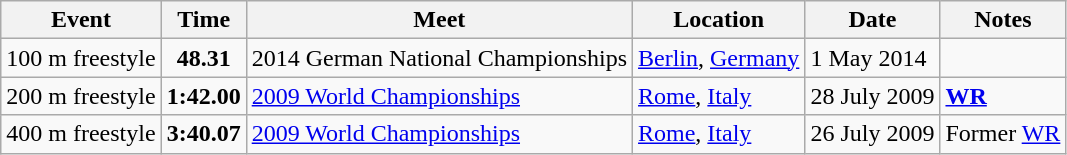<table class="wikitable">
<tr>
<th>Event</th>
<th>Time</th>
<th>Meet</th>
<th>Location</th>
<th>Date</th>
<th>Notes</th>
</tr>
<tr>
<td>100 m freestyle</td>
<td align="center"><strong>48.31</strong></td>
<td>2014 German National Championships</td>
<td><a href='#'>Berlin</a>, <a href='#'>Germany</a></td>
<td>1 May 2014</td>
<td></td>
</tr>
<tr>
<td>200 m freestyle</td>
<td align="center"><strong>1:42.00</strong></td>
<td><a href='#'>2009 World Championships</a></td>
<td><a href='#'>Rome</a>, <a href='#'>Italy</a></td>
<td>28 July 2009</td>
<td><strong><a href='#'>WR</a></strong></td>
</tr>
<tr>
<td>400 m freestyle</td>
<td align="center"><strong>3:40.07</strong></td>
<td><a href='#'>2009 World Championships</a></td>
<td><a href='#'>Rome</a>, <a href='#'>Italy</a></td>
<td>26 July 2009</td>
<td>Former <a href='#'>WR</a></td>
</tr>
</table>
